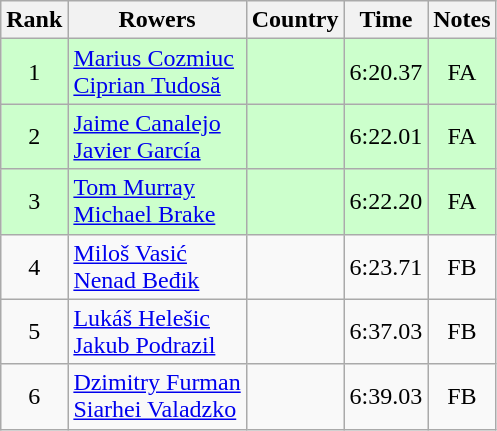<table class="wikitable" style="text-align:center">
<tr>
<th>Rank</th>
<th>Rowers</th>
<th>Country</th>
<th>Time</th>
<th>Notes</th>
</tr>
<tr bgcolor=ccffcc>
<td>1</td>
<td align="left"><a href='#'>Marius Cozmiuc</a><br><a href='#'>Ciprian Tudosă</a></td>
<td align="left"></td>
<td>6:20.37</td>
<td>FA</td>
</tr>
<tr bgcolor=ccffcc>
<td>2</td>
<td align="left"><a href='#'>Jaime Canalejo</a><br><a href='#'>Javier García</a></td>
<td align="left"></td>
<td>6:22.01</td>
<td>FA</td>
</tr>
<tr bgcolor=ccffcc>
<td>3</td>
<td align="left"><a href='#'>Tom Murray</a><br><a href='#'>Michael Brake</a></td>
<td align="left"></td>
<td>6:22.20</td>
<td>FA</td>
</tr>
<tr>
<td>4</td>
<td align="left"><a href='#'>Miloš Vasić</a><br><a href='#'>Nenad Beđik</a></td>
<td align="left"></td>
<td>6:23.71</td>
<td>FB</td>
</tr>
<tr>
<td>5</td>
<td align="left"><a href='#'>Lukáš Helešic</a><br><a href='#'>Jakub Podrazil</a></td>
<td align="left"></td>
<td>6:37.03</td>
<td>FB</td>
</tr>
<tr>
<td>6</td>
<td align="left"><a href='#'>Dzimitry Furman</a><br><a href='#'>Siarhei Valadzko</a></td>
<td align="left"></td>
<td>6:39.03</td>
<td>FB</td>
</tr>
</table>
